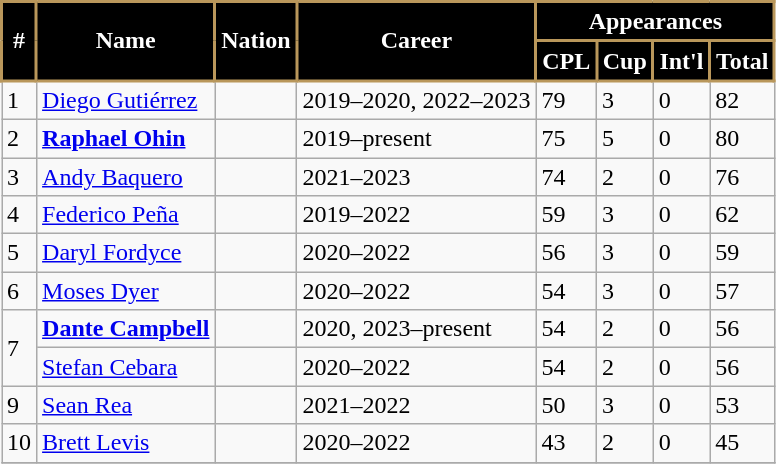<table class="wikitable sortable">
<tr>
<th rowspan="2" style="background:#000; color:#fff; border: 2px solid #b9975b;">#</th>
<th rowspan="2" style="background:#000; color:#fff; border: 2px solid #b9975b;">Name</th>
<th rowspan="2" style="background:#000; color:#fff; border: 2px solid #b9975b;">Nation</th>
<th rowspan="2" style="background:#000; color:#fff; border: 2px solid #b9975b;">Career</th>
<th colspan="4" style="background:#000; color:#fff; border: 2px solid #b9975b;">Appearances</th>
</tr>
<tr>
<th style="background:#000; color:#fff; border: 2px solid #b9975b;">CPL</th>
<th style="background:#000; color:#fff; border: 2px solid #b9975b;">Cup</th>
<th style="background:#000; color:#fff; border: 2px solid #b9975b;">Int'l</th>
<th style="background:#000; color:#fff; border: 2px solid #b9975b;">Total</th>
</tr>
<tr>
<td>1</td>
<td><a href='#'>Diego Gutiérrez</a></td>
<td></td>
<td>2019–2020, 2022–2023</td>
<td>79</td>
<td>3</td>
<td>0</td>
<td>82</td>
</tr>
<tr>
<td>2</td>
<td><strong><a href='#'>Raphael Ohin</a></strong></td>
<td></td>
<td>2019–present</td>
<td>75</td>
<td>5</td>
<td>0</td>
<td>80</td>
</tr>
<tr>
<td>3</td>
<td><a href='#'>Andy Baquero</a></td>
<td></td>
<td>2021–2023</td>
<td>74</td>
<td>2</td>
<td>0</td>
<td>76</td>
</tr>
<tr>
<td>4</td>
<td><a href='#'>Federico Peña</a></td>
<td></td>
<td>2019–2022</td>
<td>59</td>
<td>3</td>
<td>0</td>
<td>62</td>
</tr>
<tr>
<td>5</td>
<td><a href='#'>Daryl Fordyce</a></td>
<td></td>
<td>2020–2022</td>
<td>56</td>
<td>3</td>
<td>0</td>
<td>59</td>
</tr>
<tr>
<td>6</td>
<td><a href='#'>Moses Dyer</a></td>
<td></td>
<td>2020–2022</td>
<td>54</td>
<td>3</td>
<td>0</td>
<td>57</td>
</tr>
<tr>
<td rowspan="2">7</td>
<td><strong><a href='#'>Dante Campbell</a></strong></td>
<td></td>
<td>2020, 2023–present</td>
<td>54</td>
<td>2</td>
<td>0</td>
<td>56</td>
</tr>
<tr>
<td><a href='#'>Stefan Cebara</a></td>
<td></td>
<td>2020–2022</td>
<td>54</td>
<td>2</td>
<td>0</td>
<td>56</td>
</tr>
<tr>
<td>9</td>
<td><a href='#'>Sean Rea</a></td>
<td></td>
<td>2021–2022</td>
<td>50</td>
<td>3</td>
<td>0</td>
<td>53</td>
</tr>
<tr>
<td>10</td>
<td><a href='#'>Brett Levis</a></td>
<td></td>
<td>2020–2022</td>
<td>43</td>
<td>2</td>
<td>0</td>
<td>45</td>
</tr>
<tr>
</tr>
</table>
